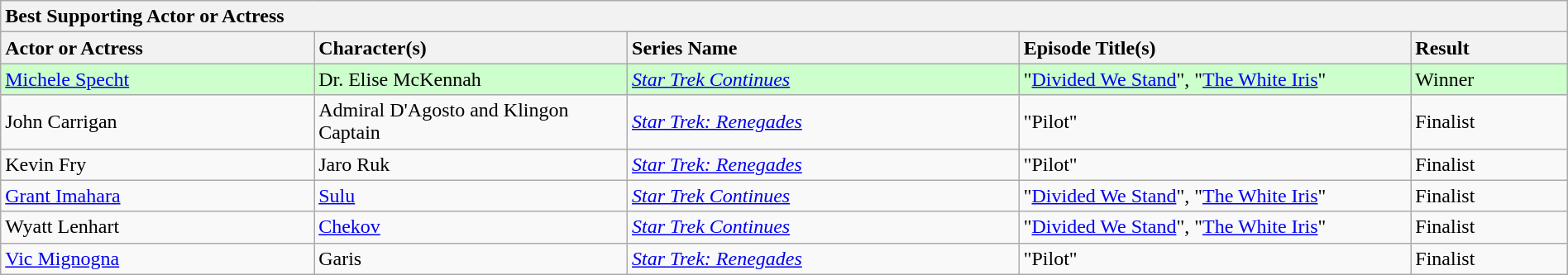<table class="wikitable" width=100%>
<tr>
<th colspan="5" ! style="text-align:left;">Best Supporting Actor or Actress</th>
</tr>
<tr>
<th style="text-align:left; width: 20%;"><strong>Actor or Actress</strong></th>
<th style="text-align:left; width: 20%;"><strong>Character(s)</strong></th>
<th style="text-align:left; width: 25%;"><strong>Series Name</strong></th>
<th style="text-align:left; width: 25%;"><strong>Episode Title(s)</strong></th>
<th style="text-align:left; width: 10%;"><strong>Result</strong></th>
</tr>
<tr style="background-color:#ccffcc;">
<td><a href='#'>Michele Specht</a></td>
<td>Dr. Elise McKennah</td>
<td><em><a href='#'>Star Trek Continues</a></em></td>
<td>"<a href='#'>Divided We Stand</a>", "<a href='#'>The White Iris</a>"</td>
<td>Winner</td>
</tr>
<tr>
<td>John Carrigan</td>
<td>Admiral D'Agosto and Klingon Captain</td>
<td><em><a href='#'>Star Trek: Renegades</a></em></td>
<td>"Pilot"</td>
<td>Finalist</td>
</tr>
<tr>
<td>Kevin Fry</td>
<td>Jaro Ruk</td>
<td><em><a href='#'>Star Trek: Renegades</a></em></td>
<td>"Pilot"</td>
<td>Finalist</td>
</tr>
<tr>
<td><a href='#'>Grant Imahara</a></td>
<td><a href='#'>Sulu</a></td>
<td><em><a href='#'>Star Trek Continues</a></em></td>
<td>"<a href='#'>Divided We Stand</a>", "<a href='#'>The White Iris</a>"</td>
<td>Finalist</td>
</tr>
<tr>
<td>Wyatt Lenhart</td>
<td><a href='#'>Chekov</a></td>
<td><em><a href='#'>Star Trek Continues</a></em></td>
<td>"<a href='#'>Divided We Stand</a>", "<a href='#'>The White Iris</a>"</td>
<td>Finalist</td>
</tr>
<tr>
<td><a href='#'>Vic Mignogna</a></td>
<td>Garis</td>
<td><em><a href='#'>Star Trek: Renegades</a></em></td>
<td>"Pilot"</td>
<td>Finalist</td>
</tr>
</table>
